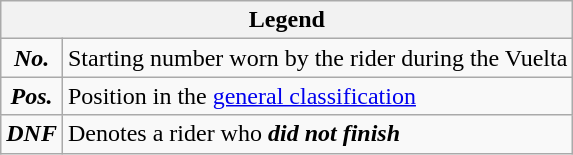<table class="wikitable">
<tr>
<th colspan=2>Legend</th>
</tr>
<tr>
<td align=center><strong><em>No.</em></strong></td>
<td>Starting number worn by the rider during the Vuelta</td>
</tr>
<tr>
<td align=center><strong><em>Pos.</em></strong></td>
<td>Position in the <a href='#'>general classification</a></td>
</tr>
<tr>
<td align=center><strong><em>DNF</em></strong></td>
<td>Denotes a rider who <strong><em>did not finish</em></strong></td>
</tr>
</table>
